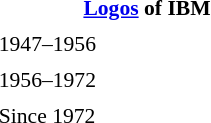<table class="toccolours" style="float:right; margin-left:1em; font-size:90%; line-height:1.4em; width:220px;">
<tr>
<th colspan="2" style="text-align:center"><a href='#'>Logos</a> of IBM<br></th>
</tr>
<tr>
<td style="text-align:center"></td>
<td>1947–1956</td>
</tr>
<tr>
<td style="text-align:center"></td>
<td>1956–1972</td>
</tr>
<tr>
<td style="text-align:center"></td>
<td>Since 1972</td>
</tr>
</table>
